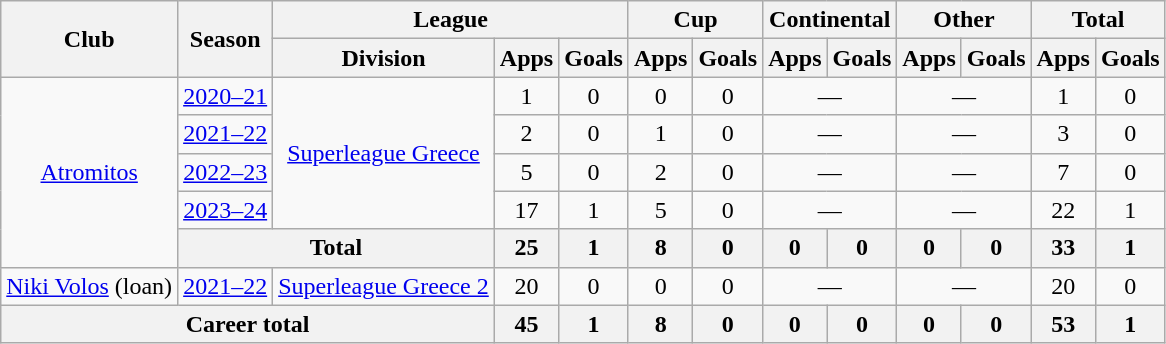<table class="wikitable" style="text-align:center">
<tr>
<th rowspan=2>Club</th>
<th rowspan=2>Season</th>
<th colspan=3>League</th>
<th colspan=2>Cup</th>
<th colspan=2>Continental</th>
<th colspan=2>Other</th>
<th colspan=2>Total</th>
</tr>
<tr>
<th>Division</th>
<th>Apps</th>
<th>Goals</th>
<th>Apps</th>
<th>Goals</th>
<th>Apps</th>
<th>Goals</th>
<th>Apps</th>
<th>Goals</th>
<th>Apps</th>
<th>Goals</th>
</tr>
<tr>
<td rowspan="5"><a href='#'>Atromitos</a></td>
<td><a href='#'>2020–21</a></td>
<td rowspan="4"><a href='#'>Superleague Greece</a></td>
<td>1</td>
<td>0</td>
<td>0</td>
<td>0</td>
<td colspan="2">—</td>
<td colspan="2">—</td>
<td>1</td>
<td>0</td>
</tr>
<tr>
<td><a href='#'>2021–22</a></td>
<td>2</td>
<td>0</td>
<td>1</td>
<td>0</td>
<td colspan="2">—</td>
<td colspan="2">—</td>
<td>3</td>
<td>0</td>
</tr>
<tr>
<td><a href='#'>2022–23</a></td>
<td>5</td>
<td>0</td>
<td>2</td>
<td>0</td>
<td colspan="2">—</td>
<td colspan="2">—</td>
<td>7</td>
<td>0</td>
</tr>
<tr>
<td><a href='#'>2023–24</a></td>
<td>17</td>
<td>1</td>
<td>5</td>
<td>0</td>
<td colspan="2">—</td>
<td colspan="2">—</td>
<td>22</td>
<td>1</td>
</tr>
<tr>
<th colspan="2">Total</th>
<th>25</th>
<th>1</th>
<th>8</th>
<th>0</th>
<th>0</th>
<th>0</th>
<th>0</th>
<th>0</th>
<th>33</th>
<th>1</th>
</tr>
<tr>
<td><a href='#'>Niki Volos</a> (loan)</td>
<td><a href='#'>2021–22</a></td>
<td><a href='#'>Superleague Greece 2</a></td>
<td>20</td>
<td>0</td>
<td>0</td>
<td>0</td>
<td colspan="2">—</td>
<td colspan="2">—</td>
<td>20</td>
<td>0</td>
</tr>
<tr>
<th colspan="3">Career total</th>
<th>45</th>
<th>1</th>
<th>8</th>
<th>0</th>
<th>0</th>
<th>0</th>
<th>0</th>
<th>0</th>
<th>53</th>
<th>1</th>
</tr>
</table>
